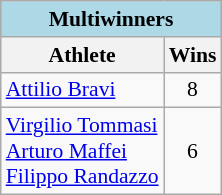<table class="wikitable" style="margin-left: auto; margin-right: auto; border: none; font-size:90%; text-align:left">
<tr>
<td bgcolor=lightblue align=center colspan=2><strong>Multiwinners</strong></td>
</tr>
<tr>
<th>Athlete</th>
<th>Wins</th>
</tr>
<tr>
<td><a href='#'>Attilio Bravi</a></td>
<td align=center>8</td>
</tr>
<tr>
<td><a href='#'>Virgilio Tommasi</a><br><a href='#'>Arturo Maffei</a><br><a href='#'>Filippo Randazzo</a></td>
<td align=center>6</td>
</tr>
</table>
